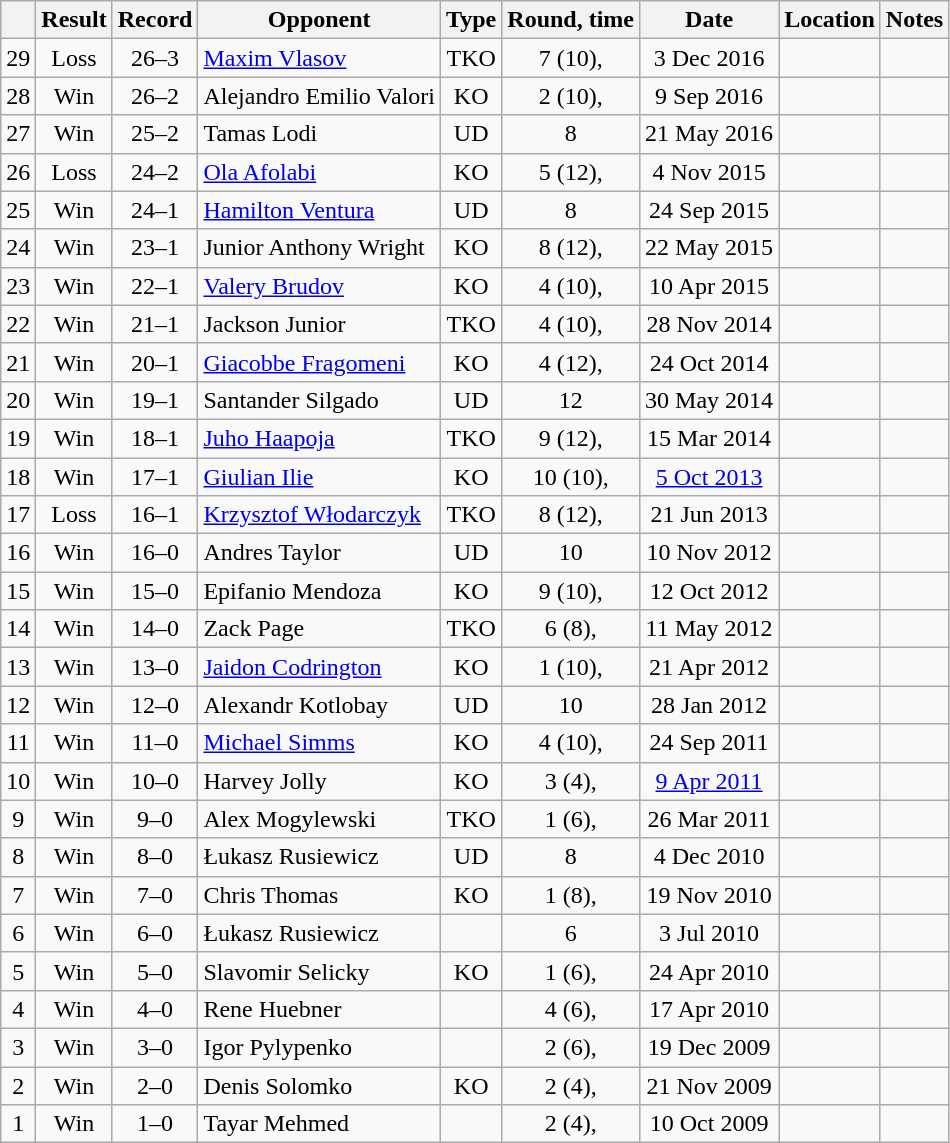<table class="wikitable" style="text-align:center">
<tr>
<th></th>
<th>Result</th>
<th>Record</th>
<th>Opponent</th>
<th>Type</th>
<th>Round, time</th>
<th>Date</th>
<th>Location</th>
<th>Notes</th>
</tr>
<tr>
<td>29</td>
<td>Loss</td>
<td>26–3</td>
<td style="text-align:left;"><a href='#'>Maxim Vlasov</a></td>
<td>TKO</td>
<td>7 (10), </td>
<td>3 Dec 2016</td>
<td style="text-align:left;"></td>
<td style="text-align:left;"></td>
</tr>
<tr>
<td>28</td>
<td>Win</td>
<td>26–2</td>
<td style="text-align:left;">Alejandro Emilio Valori</td>
<td>KO</td>
<td>2 (10), </td>
<td>9 Sep 2016</td>
<td style="text-align:left;"></td>
<td></td>
</tr>
<tr>
<td>27</td>
<td>Win</td>
<td>25–2</td>
<td style="text-align:left;">Tamas Lodi</td>
<td>UD</td>
<td>8</td>
<td>21 May 2016</td>
<td style="text-align:left;"></td>
<td></td>
</tr>
<tr>
<td>26</td>
<td>Loss</td>
<td>24–2</td>
<td style="text-align:left;"><a href='#'>Ola Afolabi</a></td>
<td>KO</td>
<td>5 (12), </td>
<td>4 Nov 2015</td>
<td style="text-align:left;"></td>
<td style="text-align:left;"></td>
</tr>
<tr>
<td>25</td>
<td>Win</td>
<td>24–1</td>
<td style="text-align:left;"><a href='#'>Hamilton Ventura</a></td>
<td>UD</td>
<td>8</td>
<td>24 Sep 2015</td>
<td style="text-align:left;"></td>
<td></td>
</tr>
<tr>
<td>24</td>
<td>Win</td>
<td>23–1</td>
<td style="text-align:left;">Junior Anthony Wright</td>
<td>KO</td>
<td>8 (12), </td>
<td>22 May 2015</td>
<td style="text-align:left;"></td>
<td style="text-align:left;"></td>
</tr>
<tr>
<td>23</td>
<td>Win</td>
<td>22–1</td>
<td style="text-align:left;"><a href='#'>Valery Brudov</a></td>
<td>KO</td>
<td>4 (10), </td>
<td>10 Apr 2015</td>
<td style="text-align:left;"></td>
<td></td>
</tr>
<tr>
<td>22</td>
<td>Win</td>
<td>21–1</td>
<td style="text-align:left;">Jackson Junior</td>
<td>TKO</td>
<td>4 (10), </td>
<td>28 Nov 2014</td>
<td style="text-align:left;"></td>
<td></td>
</tr>
<tr>
<td>21</td>
<td>Win</td>
<td>20–1</td>
<td style="text-align:left;"><a href='#'>Giacobbe Fragomeni</a></td>
<td>KO</td>
<td>4 (12), </td>
<td>24 Oct 2014</td>
<td style="text-align:left;"></td>
<td style="text-align:left;"></td>
</tr>
<tr>
<td>20</td>
<td>Win</td>
<td>19–1</td>
<td style="text-align:left;">Santander Silgado</td>
<td>UD</td>
<td>12</td>
<td>30 May 2014</td>
<td style="text-align:left;"></td>
<td style="text-align:left;"></td>
</tr>
<tr>
<td>19</td>
<td>Win</td>
<td>18–1</td>
<td style="text-align:left;"><a href='#'>Juho Haapoja</a></td>
<td>TKO</td>
<td>9 (12), </td>
<td>15 Mar 2014</td>
<td style="text-align:left;"></td>
<td style="text-align:left;"></td>
</tr>
<tr>
<td>18</td>
<td>Win</td>
<td>17–1</td>
<td style="text-align:left;"><a href='#'>Giulian Ilie</a></td>
<td>KO</td>
<td>10 (10), </td>
<td><a href='#'>5 Oct 2013</a></td>
<td style="text-align:left;"></td>
<td></td>
</tr>
<tr>
<td>17</td>
<td>Loss</td>
<td>16–1</td>
<td style="text-align:left;"><a href='#'>Krzysztof Włodarczyk</a></td>
<td>TKO</td>
<td>8 (12), </td>
<td>21 Jun 2013</td>
<td style="text-align:left;"></td>
<td style="text-align:left;"></td>
</tr>
<tr>
<td>16</td>
<td>Win</td>
<td>16–0</td>
<td style="text-align:left;">Andres Taylor</td>
<td>UD</td>
<td>10</td>
<td>10 Nov 2012</td>
<td style="text-align:left;"></td>
<td></td>
</tr>
<tr>
<td>15</td>
<td>Win</td>
<td>15–0</td>
<td style="text-align:left;">Epifanio Mendoza</td>
<td>KO</td>
<td>9 (10), </td>
<td>12 Oct 2012</td>
<td style="text-align:left;"></td>
<td style="text-align:left;"></td>
</tr>
<tr>
<td>14</td>
<td>Win</td>
<td>14–0</td>
<td style="text-align:left;">Zack Page</td>
<td>TKO</td>
<td>6 (8), </td>
<td>11 May 2012</td>
<td style="text-align:left;"></td>
<td></td>
</tr>
<tr>
<td>13</td>
<td>Win</td>
<td>13–0</td>
<td style="text-align:left;"><a href='#'>Jaidon Codrington</a></td>
<td>KO</td>
<td>1 (10), </td>
<td>21 Apr 2012</td>
<td style="text-align:left;"></td>
<td style="text-align:left;"></td>
</tr>
<tr>
<td>12</td>
<td>Win</td>
<td>12–0</td>
<td style="text-align:left;">Alexandr Kotlobay</td>
<td>UD</td>
<td>10</td>
<td>28 Jan 2012</td>
<td style="text-align:left;"></td>
<td style="text-align:left;"></td>
</tr>
<tr>
<td>11</td>
<td>Win</td>
<td>11–0</td>
<td style="text-align:left;"><a href='#'>Michael Simms</a></td>
<td>KO</td>
<td>4 (10), </td>
<td>24 Sep 2011</td>
<td style="text-align:left;"></td>
<td></td>
</tr>
<tr>
<td>10</td>
<td>Win</td>
<td>10–0</td>
<td style="text-align:left;">Harvey Jolly</td>
<td>KO</td>
<td>3 (4), </td>
<td><a href='#'>9 Apr 2011</a></td>
<td style="text-align:left;"></td>
<td></td>
</tr>
<tr>
<td>9</td>
<td>Win</td>
<td>9–0</td>
<td style="text-align:left;">Alex Mogylewski</td>
<td>TKO</td>
<td>1 (6), </td>
<td>26 Mar 2011</td>
<td style="text-align:left;"></td>
<td></td>
</tr>
<tr>
<td>8</td>
<td>Win</td>
<td>8–0</td>
<td style="text-align:left;">Łukasz Rusiewicz</td>
<td>UD</td>
<td>8</td>
<td>4 Dec 2010</td>
<td style="text-align:left;"></td>
<td></td>
</tr>
<tr>
<td>7</td>
<td>Win</td>
<td>7–0</td>
<td style="text-align:left;">Chris Thomas</td>
<td>KO</td>
<td>1 (8), </td>
<td>19 Nov 2010</td>
<td style="text-align:left;"></td>
<td></td>
</tr>
<tr>
<td>6</td>
<td>Win</td>
<td>6–0</td>
<td style="text-align:left;">Łukasz Rusiewicz</td>
<td></td>
<td>6</td>
<td>3 Jul 2010</td>
<td style="text-align:left;"></td>
<td></td>
</tr>
<tr>
<td>5</td>
<td>Win</td>
<td>5–0</td>
<td style="text-align:left;">Slavomir Selicky</td>
<td>KO</td>
<td>1 (6), </td>
<td>24 Apr 2010</td>
<td style="text-align:left;"></td>
<td></td>
</tr>
<tr>
<td>4</td>
<td>Win</td>
<td>4–0</td>
<td style="text-align:left;">Rene Huebner</td>
<td></td>
<td>4 (6), </td>
<td>17 Apr 2010</td>
<td style="text-align:left;"></td>
<td></td>
</tr>
<tr>
<td>3</td>
<td>Win</td>
<td>3–0</td>
<td style="text-align:left;">Igor Pylypenko</td>
<td></td>
<td>2 (6), </td>
<td>19 Dec 2009</td>
<td style="text-align:left;"></td>
<td></td>
</tr>
<tr>
<td>2</td>
<td>Win</td>
<td>2–0</td>
<td style="text-align:left;">Denis Solomko</td>
<td>KO</td>
<td>2 (4), </td>
<td>21 Nov 2009</td>
<td style="text-align:left;"></td>
<td></td>
</tr>
<tr>
<td>1</td>
<td>Win</td>
<td>1–0</td>
<td style="text-align:left;">Tayar Mehmed</td>
<td></td>
<td>2 (4), </td>
<td>10 Oct 2009</td>
<td style="text-align:left;"></td>
<td></td>
</tr>
</table>
